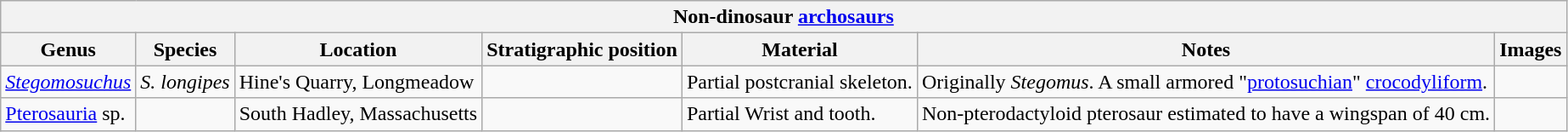<table class="wikitable" align="center">
<tr>
<th colspan="7" align="center">Non-dinosaur <a href='#'>archosaurs</a></th>
</tr>
<tr>
<th>Genus</th>
<th>Species</th>
<th>Location</th>
<th>Stratigraphic position</th>
<th>Material</th>
<th>Notes</th>
<th>Images</th>
</tr>
<tr>
<td><em><a href='#'>Stegomosuchus</a></em></td>
<td><em>S. longipes</em></td>
<td>Hine's Quarry, Longmeadow</td>
<td></td>
<td>Partial postcranial skeleton.</td>
<td>Originally <em>Stegomus</em>. A small armored  "<a href='#'>protosuchian</a>" <a href='#'>crocodyliform</a>.</td>
<td></td>
</tr>
<tr>
<td><a href='#'>Pterosauria</a> sp.</td>
<td></td>
<td>South Hadley, Massachusetts</td>
<td></td>
<td>Partial Wrist and tooth.</td>
<td>Non-pterodactyloid pterosaur estimated to have a wingspan of 40 cm.</td>
<td></td>
</tr>
</table>
